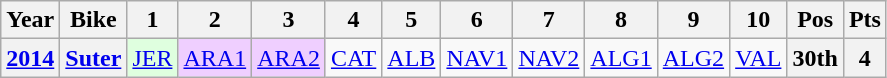<table class="wikitable" style="text-align:center">
<tr>
<th>Year</th>
<th>Bike</th>
<th>1</th>
<th>2</th>
<th>3</th>
<th>4</th>
<th>5</th>
<th>6</th>
<th>7</th>
<th>8</th>
<th>9</th>
<th>10</th>
<th>Pos</th>
<th>Pts</th>
</tr>
<tr>
<th><a href='#'>2014</a></th>
<th><a href='#'>Suter</a></th>
<td style="background:#dfffdf;"><a href='#'>JER</a><br></td>
<td style="background:#efcfff;"><a href='#'>ARA1</a><br></td>
<td style="background:#efcfff;"><a href='#'>ARA2</a><br></td>
<td style="background:#;"><a href='#'>CAT</a><br></td>
<td style="background:#;"><a href='#'>ALB</a><br></td>
<td style="background:#;"><a href='#'>NAV1</a><br></td>
<td style="background:#;"><a href='#'>NAV2</a><br></td>
<td style="background:#;"><a href='#'>ALG1</a><br></td>
<td style="background:#;"><a href='#'>ALG2</a><br></td>
<td style="background:#;"><a href='#'>VAL</a><br></td>
<th style="background:#;">30th</th>
<th style="background:#;">4</th>
</tr>
</table>
